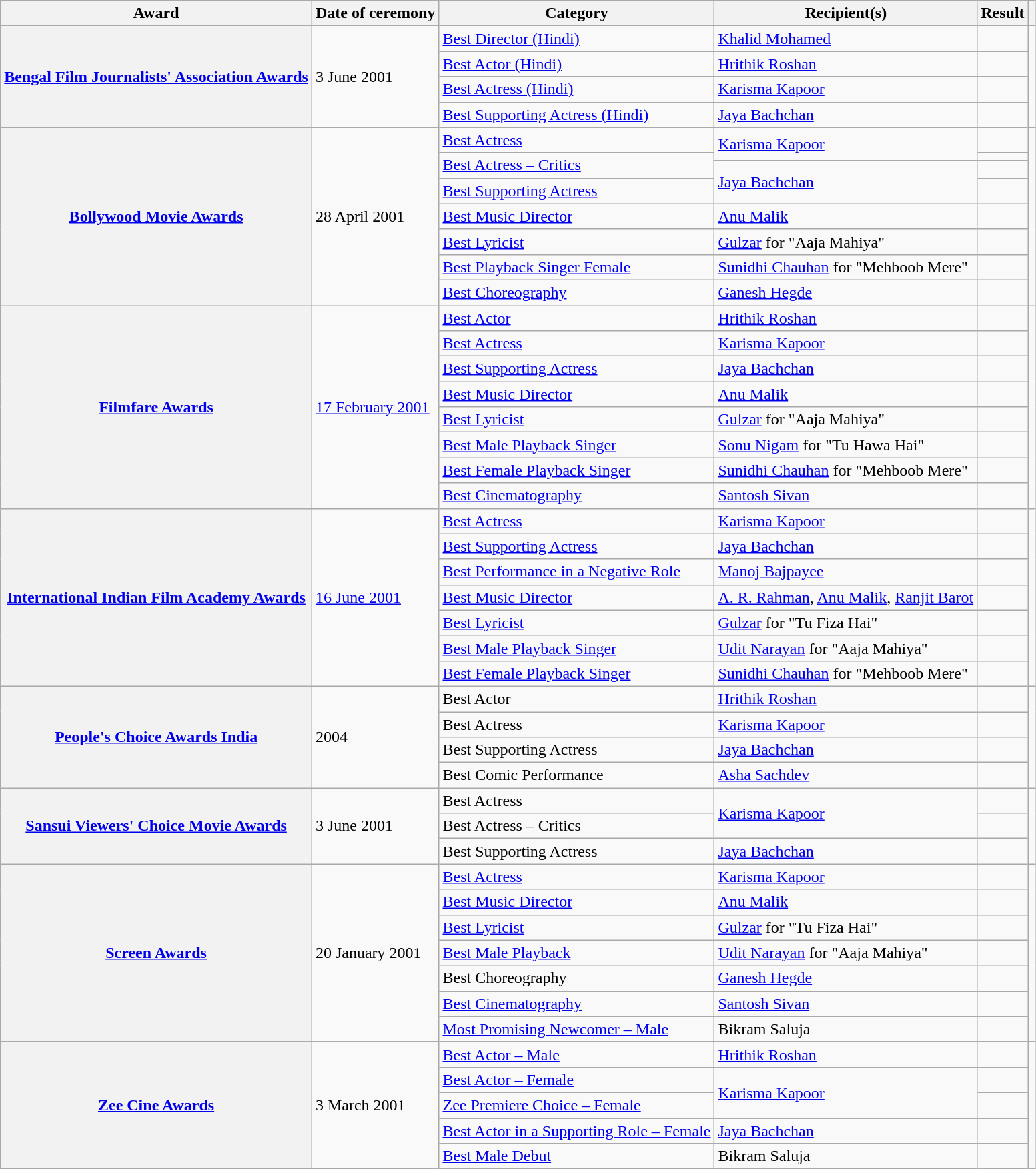<table class="wikitable plainrowheaders sortable">
<tr>
<th scope="col">Award</th>
<th scope="col">Date of ceremony</th>
<th scope="col">Category</th>
<th scope="col">Recipient(s)</th>
<th scope="col">Result</th>
<th scope="col" class="unsortable"></th>
</tr>
<tr>
<th scope="row" rowspan="4"><a href='#'>Bengal Film Journalists' Association Awards</a></th>
<td rowspan="4">3 June 2001</td>
<td><a href='#'>Best Director (Hindi)</a></td>
<td><a href='#'>Khalid Mohamed</a></td>
<td></td>
<td style="text-align:center;" rowspan="4"></td>
</tr>
<tr>
<td><a href='#'>Best Actor (Hindi)</a></td>
<td><a href='#'>Hrithik Roshan</a></td>
<td></td>
</tr>
<tr>
<td><a href='#'>Best Actress (Hindi)</a></td>
<td><a href='#'>Karisma Kapoor</a></td>
<td></td>
</tr>
<tr>
<td><a href='#'>Best Supporting Actress (Hindi)</a></td>
<td><a href='#'>Jaya Bachchan</a></td>
<td></td>
</tr>
<tr>
<th scope="row" rowspan="8"><a href='#'>Bollywood Movie Awards</a></th>
<td rowspan="8">28 April 2001</td>
<td><a href='#'>Best Actress</a></td>
<td rowspan="2"><a href='#'>Karisma Kapoor</a></td>
<td></td>
<td style="text-align:center;" rowspan="8"></td>
</tr>
<tr>
<td rowspan="2"><a href='#'>Best Actress – Critics</a></td>
<td></td>
</tr>
<tr>
<td rowspan="2"><a href='#'>Jaya Bachchan</a></td>
<td></td>
</tr>
<tr>
<td><a href='#'>Best Supporting Actress</a></td>
<td></td>
</tr>
<tr>
<td><a href='#'>Best Music Director</a></td>
<td><a href='#'>Anu Malik</a></td>
<td></td>
</tr>
<tr>
<td><a href='#'>Best Lyricist</a></td>
<td><a href='#'>Gulzar</a> for "Aaja Mahiya"</td>
<td></td>
</tr>
<tr>
<td><a href='#'>Best Playback Singer Female</a></td>
<td><a href='#'>Sunidhi Chauhan</a> for "Mehboob  Mere"</td>
<td></td>
</tr>
<tr>
<td><a href='#'>Best Choreography</a></td>
<td><a href='#'>Ganesh Hegde</a></td>
<td></td>
</tr>
<tr>
<th scope="row" rowspan="8"><a href='#'>Filmfare Awards</a></th>
<td rowspan="8"><a href='#'>17 February 2001</a></td>
<td><a href='#'>Best Actor</a></td>
<td><a href='#'>Hrithik Roshan</a></td>
<td></td>
<td style="text-align:center;" rowspan="8"></td>
</tr>
<tr>
<td><a href='#'>Best Actress</a></td>
<td><a href='#'>Karisma Kapoor</a></td>
<td></td>
</tr>
<tr>
<td><a href='#'>Best Supporting Actress</a></td>
<td><a href='#'>Jaya Bachchan</a></td>
<td></td>
</tr>
<tr>
<td><a href='#'>Best Music Director</a></td>
<td><a href='#'>Anu Malik</a></td>
<td></td>
</tr>
<tr>
<td><a href='#'>Best Lyricist</a></td>
<td><a href='#'>Gulzar</a> for "Aaja Mahiya"</td>
<td></td>
</tr>
<tr>
<td><a href='#'>Best Male Playback Singer</a></td>
<td><a href='#'>Sonu Nigam</a> for "Tu Hawa Hai"</td>
<td></td>
</tr>
<tr>
<td><a href='#'>Best Female Playback Singer</a></td>
<td><a href='#'>Sunidhi Chauhan</a> for "Mehboob  Mere"</td>
<td></td>
</tr>
<tr>
<td><a href='#'>Best Cinematography</a></td>
<td><a href='#'>Santosh Sivan</a></td>
<td></td>
</tr>
<tr>
<th scope="row" rowspan="7"><a href='#'>International Indian Film Academy Awards</a></th>
<td rowspan="7"><a href='#'>16 June 2001</a></td>
<td><a href='#'>Best Actress</a></td>
<td><a href='#'>Karisma Kapoor</a></td>
<td></td>
<td style="text-align:center;" rowspan="7"></td>
</tr>
<tr>
<td><a href='#'>Best Supporting Actress</a></td>
<td><a href='#'>Jaya Bachchan</a></td>
<td></td>
</tr>
<tr>
<td><a href='#'>Best Performance in a Negative Role</a></td>
<td><a href='#'>Manoj Bajpayee</a></td>
<td></td>
</tr>
<tr>
<td><a href='#'>Best Music Director</a></td>
<td><a href='#'>A. R. Rahman</a>, <a href='#'>Anu Malik</a>, <a href='#'>Ranjit Barot</a></td>
<td></td>
</tr>
<tr>
<td><a href='#'>Best Lyricist</a></td>
<td><a href='#'>Gulzar</a> for "Tu Fiza Hai"</td>
<td></td>
</tr>
<tr>
<td><a href='#'>Best Male Playback Singer</a></td>
<td><a href='#'>Udit Narayan</a> for "Aaja Mahiya"</td>
<td></td>
</tr>
<tr>
<td><a href='#'>Best Female Playback Singer</a></td>
<td><a href='#'>Sunidhi Chauhan</a> for "Mehboob  Mere"</td>
<td></td>
</tr>
<tr>
<th scope="row" rowspan="4"><a href='#'>People's Choice Awards India</a></th>
<td rowspan="4">2004</td>
<td>Best Actor</td>
<td><a href='#'>Hrithik Roshan</a></td>
<td></td>
<td style="text-align:center;" rowspan="4"></td>
</tr>
<tr>
<td>Best Actress</td>
<td><a href='#'>Karisma Kapoor</a></td>
<td></td>
</tr>
<tr>
<td>Best Supporting Actress</td>
<td><a href='#'>Jaya Bachchan</a></td>
<td></td>
</tr>
<tr>
<td>Best Comic Performance</td>
<td><a href='#'>Asha Sachdev</a></td>
<td></td>
</tr>
<tr>
<th scope="row" rowspan="3"><a href='#'>Sansui Viewers' Choice Movie Awards</a></th>
<td rowspan="3">3 June 2001</td>
<td>Best Actress</td>
<td rowspan="2"><a href='#'>Karisma Kapoor</a></td>
<td></td>
<td style="text-align:center;" rowspan="3"></td>
</tr>
<tr>
<td>Best Actress – Critics</td>
<td></td>
</tr>
<tr>
<td>Best Supporting Actress</td>
<td><a href='#'>Jaya Bachchan</a></td>
<td></td>
</tr>
<tr>
<th scope="row" rowspan=7"><a href='#'>Screen Awards</a></th>
<td rowspan="7">20 January 2001</td>
<td><a href='#'>Best Actress</a></td>
<td><a href='#'>Karisma Kapoor</a></td>
<td></td>
<td style="text-align:center;" rowspan="7"></td>
</tr>
<tr>
<td><a href='#'>Best Music Director</a></td>
<td><a href='#'>Anu Malik</a></td>
<td></td>
</tr>
<tr>
<td><a href='#'>Best Lyricist</a></td>
<td><a href='#'>Gulzar</a> for "Tu Fiza Hai"</td>
<td></td>
</tr>
<tr>
<td><a href='#'>Best Male Playback</a></td>
<td><a href='#'>Udit Narayan</a> for "Aaja Mahiya"</td>
<td></td>
</tr>
<tr>
<td>Best Choreography</td>
<td><a href='#'>Ganesh Hegde</a></td>
<td></td>
</tr>
<tr>
<td><a href='#'>Best Cinematography</a></td>
<td><a href='#'>Santosh Sivan</a></td>
<td></td>
</tr>
<tr>
<td><a href='#'>Most Promising Newcomer – Male</a></td>
<td>Bikram Saluja</td>
<td></td>
</tr>
<tr>
<th scope="row" rowspan="5"><a href='#'>Zee Cine Awards</a></th>
<td rowspan="5">3 March 2001</td>
<td><a href='#'>Best Actor – Male</a></td>
<td><a href='#'>Hrithik Roshan</a></td>
<td></td>
<td style="text-align:center;" rowspan="5"></td>
</tr>
<tr>
<td><a href='#'>Best Actor – Female</a></td>
<td rowspan="2"><a href='#'>Karisma Kapoor</a></td>
<td></td>
</tr>
<tr>
<td><a href='#'>Zee Premiere Choice – Female</a></td>
<td></td>
</tr>
<tr>
<td><a href='#'>Best Actor in a Supporting Role – Female</a></td>
<td><a href='#'>Jaya Bachchan</a></td>
<td></td>
</tr>
<tr>
<td><a href='#'>Best Male Debut</a></td>
<td>Bikram Saluja</td>
<td></td>
</tr>
</table>
